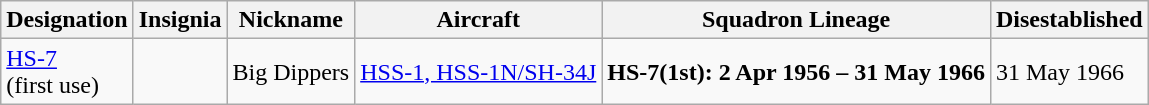<table class="wikitable">
<tr>
<th>Designation</th>
<th>Insignia</th>
<th>Nickname</th>
<th>Aircraft</th>
<th>Squadron Lineage</th>
<th>Disestablished</th>
</tr>
<tr>
<td><a href='#'>HS-7</a><br>(first use)</td>
<td></td>
<td>Big Dippers</td>
<td><a href='#'>HSS-1, HSS-1N/SH-34J</a></td>
<td style="white-space: nowrap;"><strong>HS-7(1st): 2 Apr 1956 – 31 May 1966</strong></td>
<td>31 May 1966</td>
</tr>
</table>
